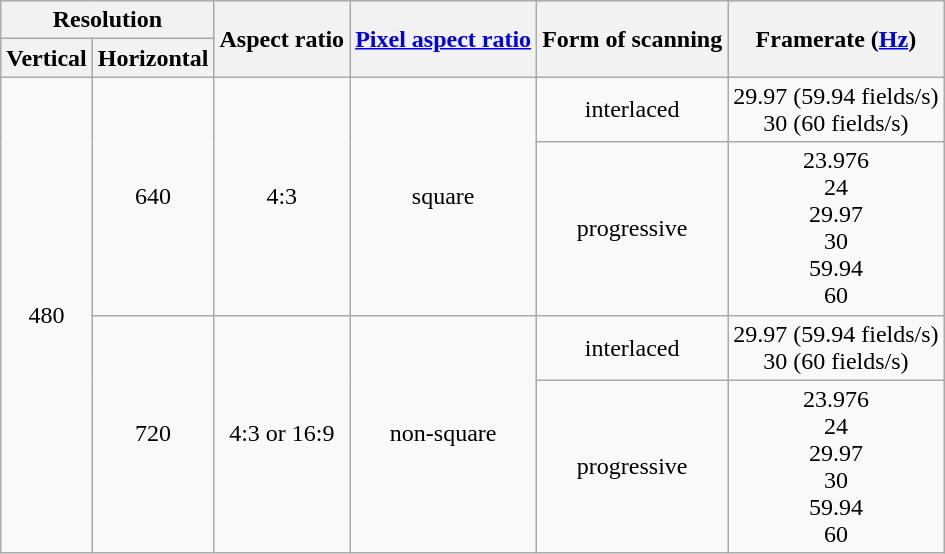<table class="wikitable" style="text-align:center;">
<tr style="background:#eee;">
<th colspan="2">Resolution</th>
<th rowspan="2">Aspect ratio</th>
<th rowspan="2"><a href='#'>Pixel aspect ratio</a></th>
<th rowspan="2">Form of scanning</th>
<th rowspan="2">Framerate (<a href='#'>Hz</a>)</th>
</tr>
<tr style="background:#eee;">
<th>Vertical</th>
<th>Horizontal</th>
</tr>
<tr>
<td rowspan="4">480</td>
<td rowspan="2">640</td>
<td rowspan="2">4:3</td>
<td rowspan="2">square</td>
<td>interlaced</td>
<td>29.97 (59.94 fields/s)<br>30 (60 fields/s)</td>
</tr>
<tr>
<td>progressive</td>
<td>23.976<br>24<br>29.97<br>30<br>59.94<br>60</td>
</tr>
<tr>
<td rowspan="2">720</td>
<td rowspan="2">4:3 or 16:9</td>
<td rowspan="2">non-square</td>
<td>interlaced</td>
<td>29.97 (59.94 fields/s)<br>30 (60 fields/s)</td>
</tr>
<tr>
<td>progressive</td>
<td>23.976<br>24<br>29.97<br>30<br>59.94<br>60</td>
</tr>
</table>
